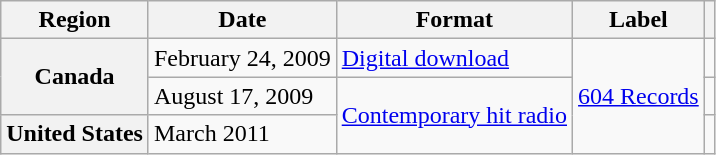<table class="wikitable plainrowheaders">
<tr>
<th scope="col">Region</th>
<th scope="col">Date</th>
<th scope="col">Format</th>
<th scope="col">Label</th>
<th scope="col"></th>
</tr>
<tr>
<th scope="row" rowspan="2">Canada</th>
<td>February 24, 2009</td>
<td><a href='#'>Digital download</a></td>
<td rowspan="3"><a href='#'>604 Records</a></td>
<td align="center"></td>
</tr>
<tr>
<td>August 17, 2009</td>
<td rowspan="2"><a href='#'>Contemporary hit radio</a></td>
<td align="center"></td>
</tr>
<tr>
<th scope="row">United States</th>
<td>March 2011</td>
<td align="center"></td>
</tr>
</table>
